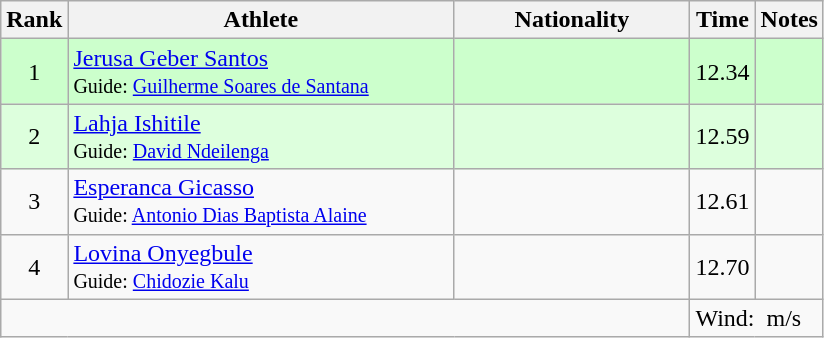<table class="wikitable sortable" style="text-align:center">
<tr>
<th>Rank</th>
<th width=250>Athlete</th>
<th width=150>Nationality</th>
<th>Time</th>
<th>Notes</th>
</tr>
<tr bgcolor=ccffcc>
<td>1</td>
<td align=left><a href='#'>Jerusa Geber Santos</a><br><small>Guide: <a href='#'>Guilherme Soares de Santana</a></small></td>
<td align=left></td>
<td>12.34</td>
<td></td>
</tr>
<tr bgcolor=ddffdd>
<td>2</td>
<td align=left><a href='#'>Lahja Ishitile </a><br><small>Guide: <a href='#'>David Ndeilenga</a> </small></td>
<td align=left></td>
<td>12.59</td>
<td></td>
</tr>
<tr>
<td>3</td>
<td align=left><a href='#'>Esperanca Gicasso</a><br><small>Guide: <a href='#'>Antonio Dias Baptista Alaine</a> </small></td>
<td align=left></td>
<td>12.61</td>
<td></td>
</tr>
<tr>
<td>4</td>
<td align=left><a href='#'>Lovina Onyegbule</a><br><small>Guide: <a href='#'>Chidozie Kalu</a> </small></td>
<td align=left></td>
<td>12.70</td>
<td></td>
</tr>
<tr class="sortbottom">
<td colspan=3></td>
<td colspan="2" style="text-align:left;">Wind:  m/s</td>
</tr>
</table>
